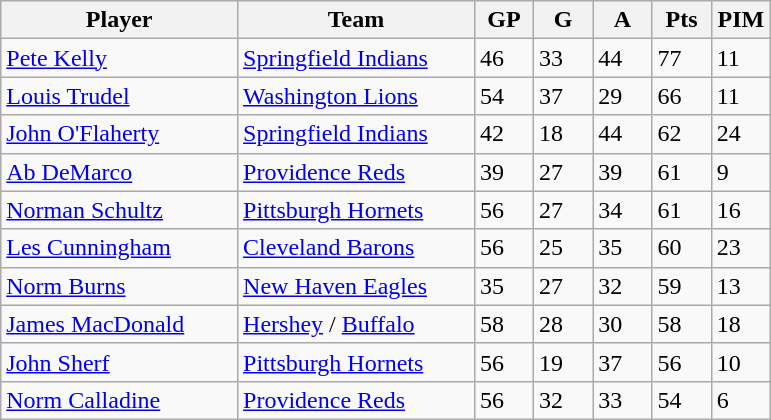<table class="wikitable">
<tr>
<th bgcolor="#DDDDFF" width="30%">Player</th>
<th bgcolor="#DDDDFF" width="30%">Team</th>
<th bgcolor="#DDDDFF" width="7.5%">GP</th>
<th bgcolor="#DDDDFF" width="7.5%">G</th>
<th bgcolor="#DDDDFF" width="7.5%">A</th>
<th bgcolor="#DDDDFF" width="7.5%">Pts</th>
<th bgcolor="#DDDDFF" width="7.5%">PIM</th>
</tr>
<tr>
<td><a href='#'>Pete Kelly</a></td>
<td><a href='#'>Springfield Indians</a></td>
<td>46</td>
<td>33</td>
<td>44</td>
<td>77</td>
<td>11</td>
</tr>
<tr>
<td><a href='#'>Louis Trudel</a></td>
<td><a href='#'>Washington Lions</a></td>
<td>54</td>
<td>37</td>
<td>29</td>
<td>66</td>
<td>11</td>
</tr>
<tr>
<td><a href='#'>John O'Flaherty</a></td>
<td><a href='#'>Springfield Indians</a></td>
<td>42</td>
<td>18</td>
<td>44</td>
<td>62</td>
<td>24</td>
</tr>
<tr>
<td><a href='#'>Ab DeMarco</a></td>
<td><a href='#'>Providence Reds</a></td>
<td>39</td>
<td>27</td>
<td>39</td>
<td>61</td>
<td>9</td>
</tr>
<tr>
<td><a href='#'>Norman Schultz</a></td>
<td><a href='#'>Pittsburgh Hornets</a></td>
<td>56</td>
<td>27</td>
<td>34</td>
<td>61</td>
<td>16</td>
</tr>
<tr>
<td><a href='#'>Les Cunningham</a></td>
<td><a href='#'>Cleveland Barons</a></td>
<td>56</td>
<td>25</td>
<td>35</td>
<td>60</td>
<td>23</td>
</tr>
<tr>
<td><a href='#'>Norm Burns</a></td>
<td><a href='#'>New Haven Eagles</a></td>
<td>35</td>
<td>27</td>
<td>32</td>
<td>59</td>
<td>13</td>
</tr>
<tr>
<td><a href='#'>James MacDonald</a></td>
<td><a href='#'>Hershey</a> / <a href='#'>Buffalo</a></td>
<td>58</td>
<td>28</td>
<td>30</td>
<td>58</td>
<td>18</td>
</tr>
<tr>
<td><a href='#'>John Sherf</a></td>
<td><a href='#'>Pittsburgh Hornets</a></td>
<td>56</td>
<td>19</td>
<td>37</td>
<td>56</td>
<td>10</td>
</tr>
<tr>
<td><a href='#'>Norm Calladine</a></td>
<td><a href='#'>Providence Reds</a></td>
<td>56</td>
<td>32</td>
<td>33</td>
<td>54</td>
<td>6</td>
</tr>
</table>
